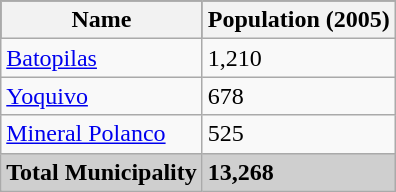<table class="wikitable">
<tr style="background:#000000; color:black;">
<th><strong>Name</strong></th>
<th><strong>Population (2005)</strong></th>
</tr>
<tr>
<td><a href='#'>Batopilas</a></td>
<td>1,210</td>
</tr>
<tr>
<td><a href='#'>Yoquivo</a></td>
<td>678</td>
</tr>
<tr>
<td><a href='#'>Mineral Polanco</a></td>
<td>525</td>
</tr>
<tr style="background:#CFCFCF;">
<td><strong>Total Municipality</strong></td>
<td><strong>13,268</strong></td>
</tr>
</table>
